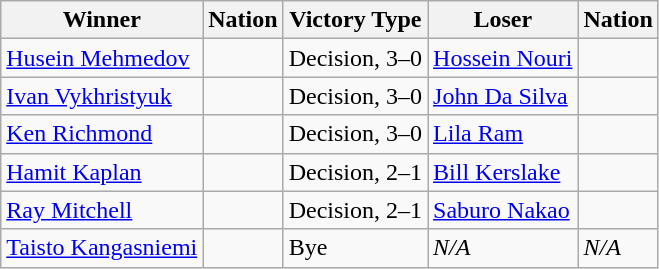<table class="wikitable sortable" style="text-align:left;">
<tr>
<th>Winner</th>
<th>Nation</th>
<th>Victory Type</th>
<th>Loser</th>
<th>Nation</th>
</tr>
<tr>
<td><a href='#'>Husein Mehmedov</a></td>
<td></td>
<td>Decision, 3–0</td>
<td><a href='#'>Hossein Nouri</a></td>
<td></td>
</tr>
<tr>
<td><a href='#'>Ivan Vykhristyuk</a></td>
<td></td>
<td>Decision, 3–0</td>
<td><a href='#'>John Da Silva</a></td>
<td></td>
</tr>
<tr>
<td><a href='#'>Ken Richmond</a></td>
<td></td>
<td>Decision, 3–0</td>
<td><a href='#'>Lila Ram</a></td>
<td></td>
</tr>
<tr>
<td><a href='#'>Hamit Kaplan</a></td>
<td></td>
<td>Decision, 2–1</td>
<td><a href='#'>Bill Kerslake</a></td>
<td></td>
</tr>
<tr>
<td><a href='#'>Ray Mitchell</a></td>
<td></td>
<td>Decision, 2–1</td>
<td><a href='#'>Saburo Nakao</a></td>
<td></td>
</tr>
<tr>
<td><a href='#'>Taisto Kangasniemi</a></td>
<td></td>
<td>Bye</td>
<td><em>N/A</em></td>
<td><em>N/A</em></td>
</tr>
</table>
